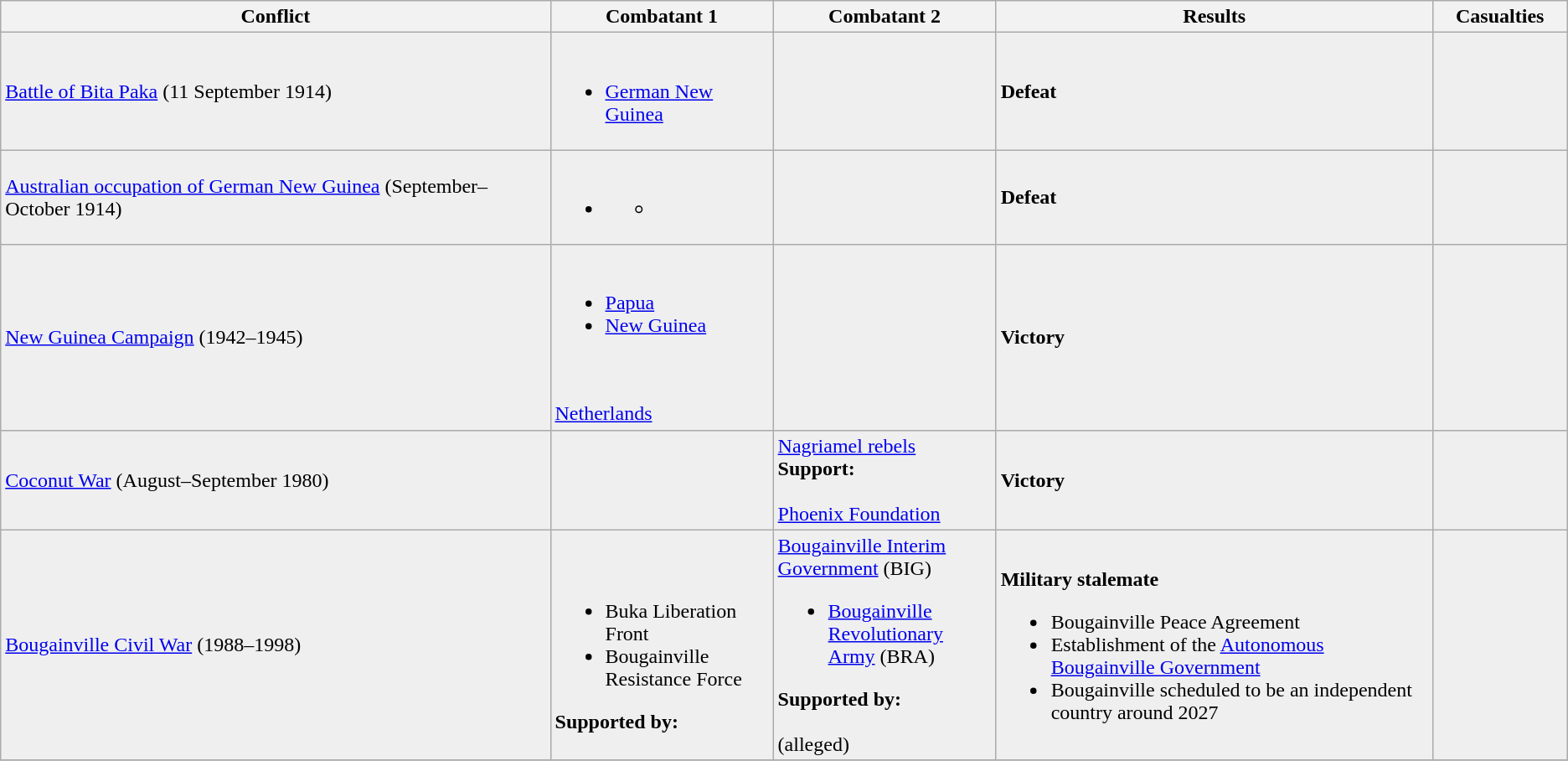<table class="wikitable">
<tr>
<th style= rowspan="1"><span>Conflict</span></th>
<th style= rowspan="1" width=170px><span>Combatant 1</span></th>
<th style= rowspan="1" width=170px><span>Combatant 2</span></th>
<th style= rowspan="1" width=340px><span>Results</span></th>
<th style= rowspan="1" width=100px><span><strong>Casualties</strong></span></th>
</tr>
<tr>
<td style="background:#efefef"><a href='#'>Battle of Bita Paka</a> (11 September 1914)</td>
<td style="background:#efefef"><br><div><ul><li> <a href='#'>German New Guinea</a></div></li></ul></td>
<td style="background:#efefef"></td>
<td style="background:#efefef"><strong>Defeat</strong></td>
<td style="background:#efefef"></td>
</tr>
<tr>
<td style="background:#efefef"><a href='#'>Australian occupation of German New Guinea</a> (September– October 1914)</td>
<td style="background:#efefef"><br><ul><li><ul><li></li></ul></li></ul></td>
<td style="background:#efefef"></td>
<td style="background:#efefef"><strong>Defeat</strong></td>
<td style="background:#efefef"></td>
</tr>
<tr>
<td style="background:#efefef"><a href='#'>New Guinea Campaign</a> (1942–1945)</td>
<td style="background:#efefef"><br><ul><li> <a href='#'>Papua</a></li><li> <a href='#'>New Guinea</a></li></ul><br><br> <a href='#'>Netherlands</a></td>
<td style="background:#efefef"></td>
<td style="background:#efefef"><strong>Victory</strong></td>
<td style="background:#efefef"></td>
</tr>
<tr>
<td style="background:#efefef"><a href='#'>Coconut War</a> (August–September 1980)</td>
<td style="background:#efefef"><br><br></td>
<td style="background:#efefef"> <a href='#'>Nagriamel rebels</a> <br><strong>Support:</strong><br><br><a href='#'>Phoenix Foundation</a></td>
<td style="background:#efefef"><strong>Victory</strong></td>
<td style="background:#efefef"></td>
</tr>
<tr>
<td style="background:#efefef"><a href='#'>Bougainville Civil War</a> (1988–1998)</td>
<td style="background:#efefef"><br><br><ul><li>Buka Liberation Front</li><li>Bougainville Resistance Force</li></ul><strong>Supported by:</strong><br><br></td>
<td style="background:#efefef"> <a href='#'>Bougainville Interim Government</a> (BIG)<br><ul><li><a href='#'>Bougainville Revolutionary Army</a> (BRA)</li></ul><strong>Supported by:</strong><br><br> (alleged)</td>
<td style="background:#efefef"><br><strong>Military stalemate</strong><ul><li>Bougainville Peace Agreement</li><li>Establishment of the <a href='#'>Autonomous Bougainville Government</a></li><li>Bougainville scheduled to be an independent country around 2027</li></ul></td>
<td style="background:#efefef"></td>
</tr>
<tr>
</tr>
</table>
